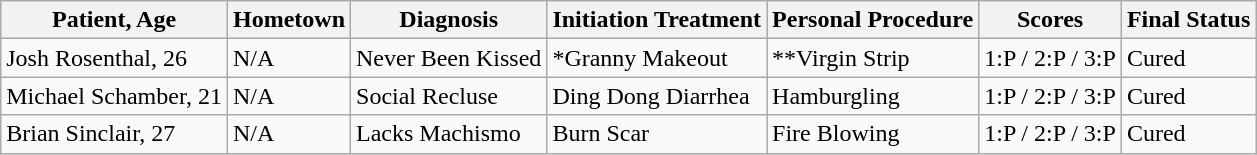<table class="wikitable">
<tr>
<th>Patient, Age</th>
<th>Hometown</th>
<th>Diagnosis</th>
<th>Initiation Treatment</th>
<th>Personal Procedure</th>
<th>Scores</th>
<th>Final Status</th>
</tr>
<tr style="vertical-align: center; text-align: left;">
<td>Josh Rosenthal, 26 </td>
<td>N/A</td>
<td>Never Been Kissed</td>
<td>*Granny Makeout</td>
<td>**Virgin Strip</td>
<td>1:P / 2:P / 3:P</td>
<td>Cured</td>
</tr>
<tr style="vertical-align: center; text-align: left;">
<td>Michael Schamber, 21 </td>
<td>N/A</td>
<td>Social Recluse</td>
<td>Ding Dong Diarrhea</td>
<td>Hamburgling</td>
<td>1:P / 2:P / 3:P</td>
<td>Cured</td>
</tr>
<tr style="vertical-align: center; text-align: left;">
<td>Brian Sinclair, 27 </td>
<td>N/A</td>
<td>Lacks Machismo</td>
<td>Burn Scar</td>
<td>Fire Blowing</td>
<td>1:P / 2:P / 3:P</td>
<td>Cured</td>
</tr>
</table>
